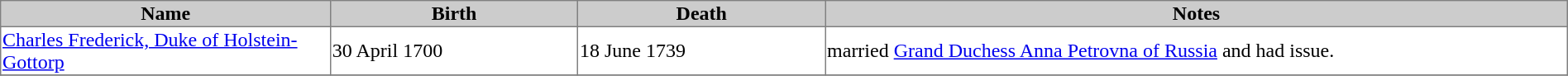<table border=1 style="border-collapse: collapse;">
<tr bgcolor=cccccc>
<th width="20%">Name</th>
<th width="15%">Birth</th>
<th width="15%">Death</th>
<th width="45%">Notes</th>
</tr>
<tr>
<td><a href='#'>Charles Frederick, Duke of Holstein-Gottorp</a></td>
<td>30 April 1700</td>
<td>18 June 1739</td>
<td>married <a href='#'>Grand Duchess Anna Petrovna of Russia</a> and had issue.</td>
</tr>
<tr>
</tr>
</table>
